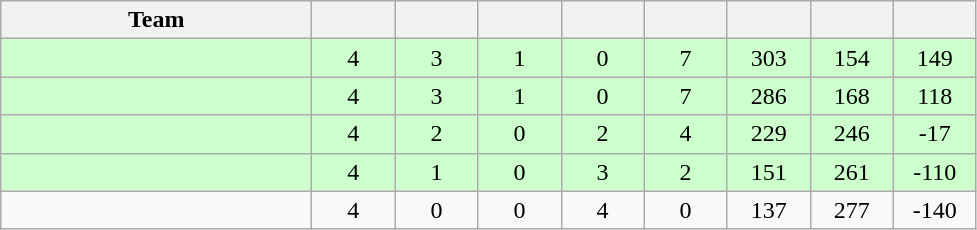<table class=wikitable style="text-align: center;">
<tr>
<th style="width: 12.5em;" scope="col">Team</th>
<th style="width: 3em;" scope="col"></th>
<th style="width: 3em;" scope="col"></th>
<th style="width: 3em;" scope="col"></th>
<th style="width: 3em;" scope="col"></th>
<th style="width: 3em;" scope="col"></th>
<th style="width: 3em;" scope="col"></th>
<th style="width: 3em;" scope="col"></th>
<th style="width: 3em;" scope="col"></th>
</tr>
<tr style="background-color: #cfc;">
<td style="text-align: left;"></td>
<td>4</td>
<td>3</td>
<td>1</td>
<td>0</td>
<td>7</td>
<td>303</td>
<td>154</td>
<td>149</td>
</tr>
<tr style="background-color: #cfc;">
<td style="text-align: left;"></td>
<td>4</td>
<td>3</td>
<td>1</td>
<td>0</td>
<td>7</td>
<td>286</td>
<td>168</td>
<td>118</td>
</tr>
<tr style="background-color: #cfc;">
<td style="text-align: left;"></td>
<td>4</td>
<td>2</td>
<td>0</td>
<td>2</td>
<td>4</td>
<td>229</td>
<td>246</td>
<td>-17</td>
</tr>
<tr style="background-color: #cfc;">
<td style="text-align: left;"></td>
<td>4</td>
<td>1</td>
<td>0</td>
<td>3</td>
<td>2</td>
<td>151</td>
<td>261</td>
<td>-110</td>
</tr>
<tr>
<td style="text-align: left;"></td>
<td>4</td>
<td>0</td>
<td>0</td>
<td>4</td>
<td>0</td>
<td>137</td>
<td>277</td>
<td>-140</td>
</tr>
</table>
